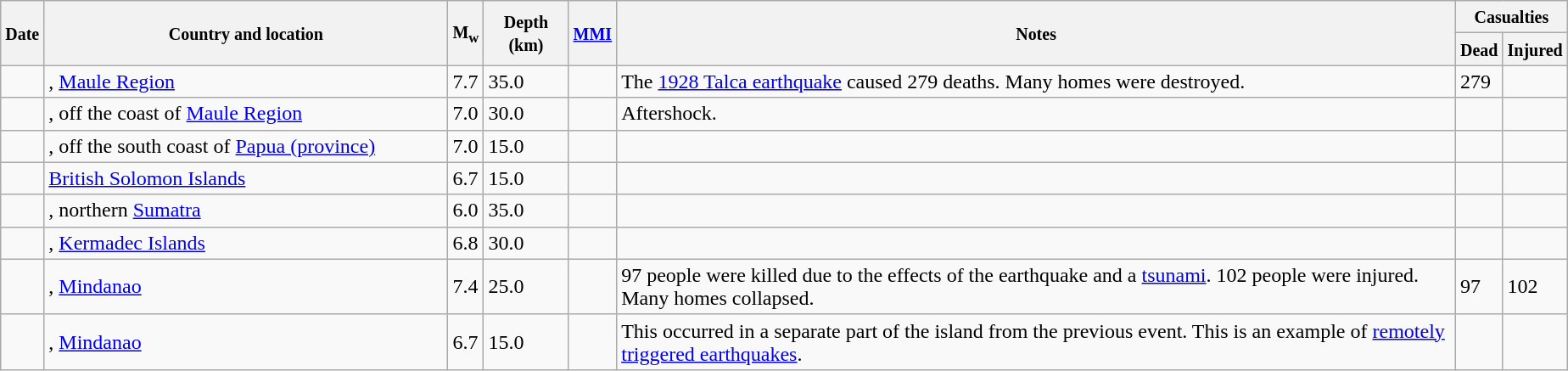<table class="wikitable sortable sort-under" style="border:1px black; margin-left:1em;">
<tr>
<th rowspan="2"><small>Date</small></th>
<th rowspan="2" style="width: 310px"><small>Country and location</small></th>
<th rowspan="2"><small>M<sub>w</sub></small></th>
<th rowspan="2"><small>Depth (km)</small></th>
<th rowspan="2"><small><a href='#'>MMI</a></small></th>
<th rowspan="2" class="unsortable"><small>Notes</small></th>
<th colspan="2"><small>Casualties</small></th>
</tr>
<tr>
<th><small>Dead</small></th>
<th><small>Injured</small></th>
</tr>
<tr>
<td></td>
<td>, <a href='#'>Maule Region</a></td>
<td>7.7</td>
<td>35.0</td>
<td></td>
<td>The <a href='#'>1928 Talca earthquake</a> caused 279 deaths. Many homes were destroyed.</td>
<td>279</td>
<td></td>
</tr>
<tr>
<td></td>
<td>, off the coast of <a href='#'>Maule Region</a></td>
<td>7.0</td>
<td>30.0</td>
<td></td>
<td>Aftershock.</td>
<td></td>
<td></td>
</tr>
<tr>
<td></td>
<td>, off the south coast of <a href='#'>Papua (province)</a></td>
<td>7.0</td>
<td>15.0</td>
<td></td>
<td></td>
<td></td>
<td></td>
</tr>
<tr>
<td></td>
<td> <a href='#'>British Solomon Islands</a></td>
<td>6.7</td>
<td>15.0</td>
<td></td>
<td></td>
<td></td>
<td></td>
</tr>
<tr>
<td></td>
<td>, northern <a href='#'>Sumatra</a></td>
<td>6.0</td>
<td>35.0</td>
<td></td>
<td></td>
<td></td>
<td></td>
</tr>
<tr>
<td></td>
<td>, <a href='#'>Kermadec Islands</a></td>
<td>6.8</td>
<td>30.0</td>
<td></td>
<td></td>
<td></td>
<td></td>
</tr>
<tr>
<td></td>
<td>, <a href='#'>Mindanao</a></td>
<td>7.4</td>
<td>25.0</td>
<td></td>
<td>97 people were killed due to the effects of the earthquake and a <a href='#'>tsunami</a>. 102 people were injured. Many homes collapsed.</td>
<td>97</td>
<td>102</td>
</tr>
<tr>
<td></td>
<td>, <a href='#'>Mindanao</a></td>
<td>6.7</td>
<td>15.0</td>
<td></td>
<td>This occurred in a separate part of the island from the previous event. This is an example of <a href='#'>remotely triggered earthquakes</a>.</td>
<td></td>
<td></td>
</tr>
</table>
